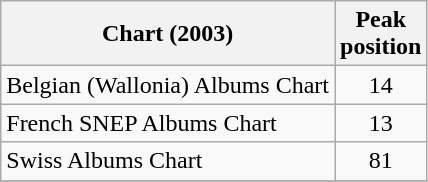<table class="wikitable sortable">
<tr>
<th align="left">Chart (2003)</th>
<th align="center">Peak<br>position</th>
</tr>
<tr>
<td align="left">Belgian (Wallonia) Albums Chart</td>
<td align="center">14</td>
</tr>
<tr>
<td align="left">French SNEP Albums Chart</td>
<td align="center">13</td>
</tr>
<tr>
<td align="left">Swiss Albums Chart</td>
<td align="center">81</td>
</tr>
<tr>
</tr>
</table>
